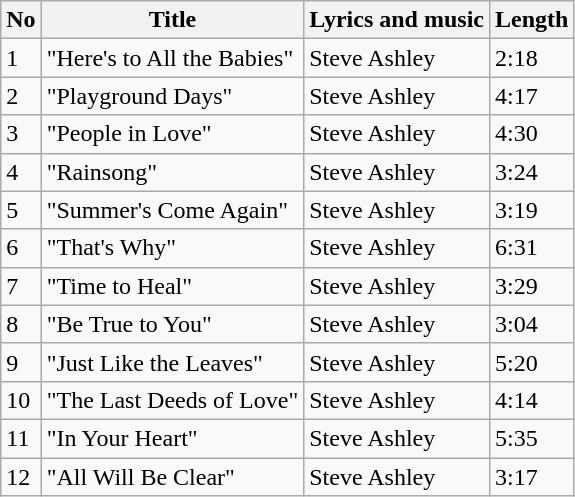<table class="wikitable">
<tr>
<th>No</th>
<th>Title</th>
<th>Lyrics and music</th>
<th>Length</th>
</tr>
<tr>
<td>1</td>
<td>"Here's to All the Babies"</td>
<td>Steve Ashley</td>
<td>2:18</td>
</tr>
<tr>
<td>2</td>
<td>"Playground Days"</td>
<td>Steve Ashley</td>
<td>4:17</td>
</tr>
<tr>
<td>3</td>
<td>"People in Love"</td>
<td>Steve Ashley</td>
<td>4:30</td>
</tr>
<tr>
<td>4</td>
<td>"Rainsong"</td>
<td>Steve Ashley</td>
<td>3:24</td>
</tr>
<tr>
<td>5</td>
<td>"Summer's Come Again"</td>
<td>Steve Ashley</td>
<td>3:19</td>
</tr>
<tr>
<td>6</td>
<td>"That's Why"</td>
<td>Steve Ashley</td>
<td>6:31</td>
</tr>
<tr>
<td>7</td>
<td>"Time to Heal"</td>
<td>Steve Ashley</td>
<td>3:29</td>
</tr>
<tr>
<td>8</td>
<td>"Be True to You"</td>
<td>Steve Ashley</td>
<td>3:04</td>
</tr>
<tr>
<td>9</td>
<td>"Just Like the Leaves"</td>
<td>Steve Ashley</td>
<td>5:20</td>
</tr>
<tr>
<td>10</td>
<td>"The Last Deeds of Love"</td>
<td>Steve Ashley</td>
<td>4:14</td>
</tr>
<tr>
<td>11</td>
<td>"In Your Heart"</td>
<td>Steve Ashley</td>
<td>5:35</td>
</tr>
<tr>
<td>12</td>
<td>"All Will Be Clear"</td>
<td>Steve Ashley</td>
<td>3:17</td>
</tr>
</table>
